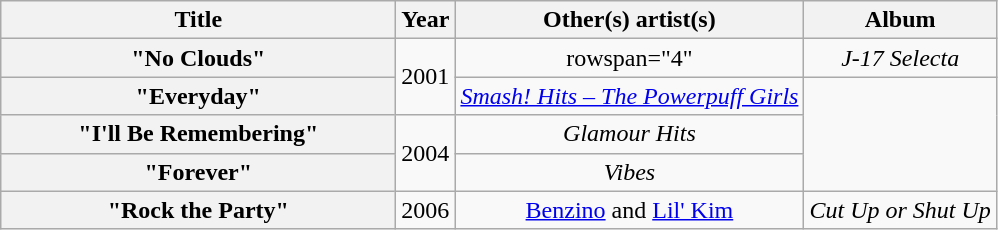<table class="wikitable plainrowheaders" style="text-align:center;" border="1">
<tr>
<th scope="col" style="width:16em;">Title</th>
<th scope="col">Year</th>
<th scope="col">Other(s) artist(s)</th>
<th scope="col">Album</th>
</tr>
<tr>
<th scope="row">"No Clouds"</th>
<td rowspan="2">2001</td>
<td>rowspan="4" </td>
<td><em>J-17 Selecta</em></td>
</tr>
<tr>
<th scope="row">"Everyday"</th>
<td><em><a href='#'>Smash! Hits – The Powerpuff Girls</a></em></td>
</tr>
<tr>
<th scope="row">"I'll Be Remembering"</th>
<td rowspan="2">2004</td>
<td><em>Glamour Hits</em></td>
</tr>
<tr>
<th scope="row">"Forever"</th>
<td><em>Vibes</em></td>
</tr>
<tr>
<th scope="row">"Rock the Party"</th>
<td>2006</td>
<td><a href='#'>Benzino</a> and <a href='#'>Lil' Kim</a></td>
<td><em>Cut Up or Shut Up</em></td>
</tr>
</table>
